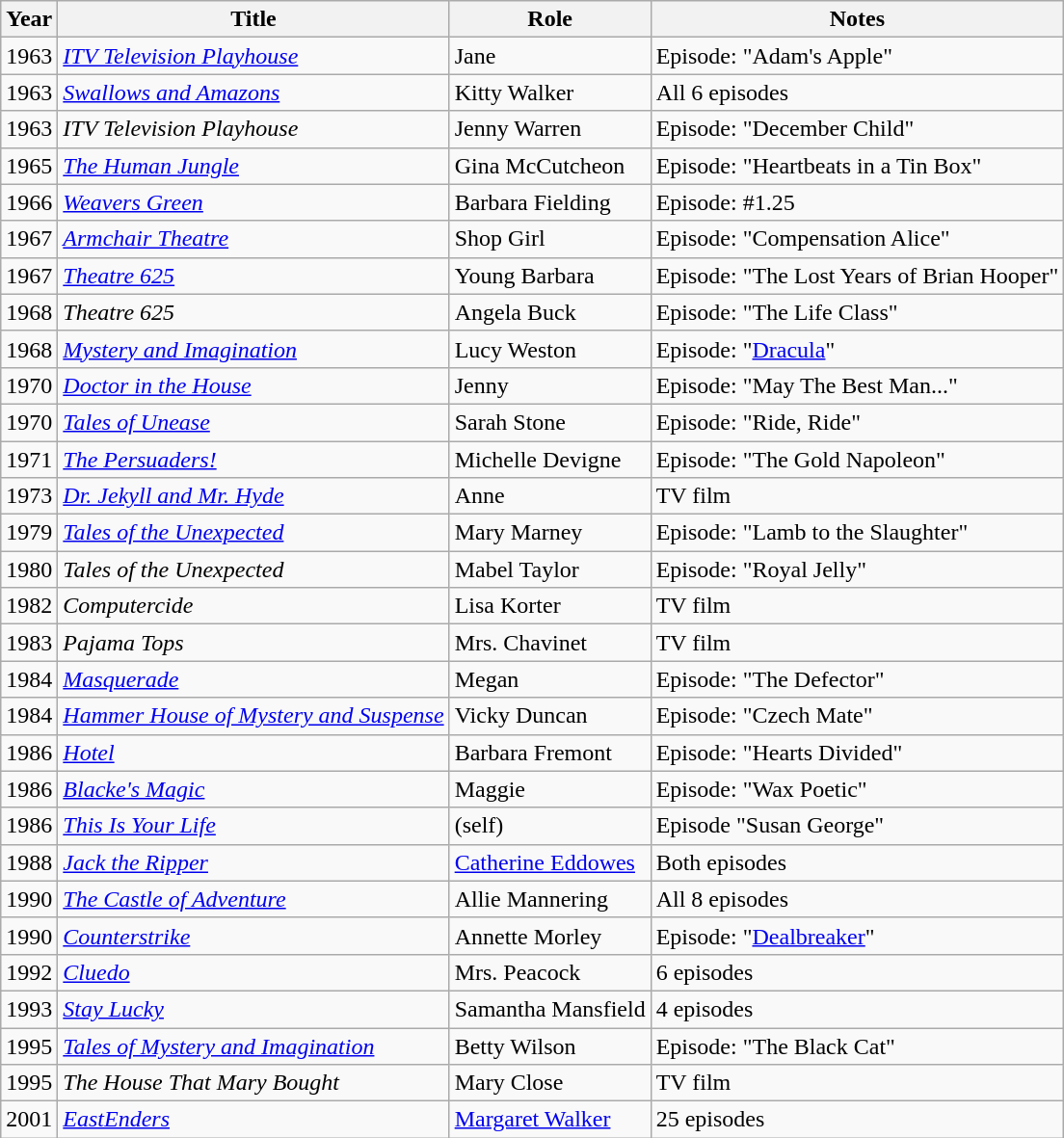<table class="wikitable sortable">
<tr>
<th>Year</th>
<th>Title</th>
<th>Role</th>
<th>Notes</th>
</tr>
<tr>
<td>1963</td>
<td><em><a href='#'>ITV Television Playhouse</a></em></td>
<td>Jane</td>
<td>Episode: "Adam's Apple"</td>
</tr>
<tr>
<td>1963</td>
<td><em><a href='#'>Swallows and Amazons</a></em></td>
<td>Kitty Walker</td>
<td>All 6 episodes</td>
</tr>
<tr>
<td>1963</td>
<td><em>ITV Television Playhouse</em></td>
<td>Jenny Warren</td>
<td>Episode: "December Child"</td>
</tr>
<tr>
<td>1965</td>
<td><em><a href='#'>The Human Jungle</a></em></td>
<td>Gina McCutcheon</td>
<td>Episode: "Heartbeats in a Tin Box"</td>
</tr>
<tr>
<td>1966</td>
<td><em><a href='#'>Weavers Green</a></em></td>
<td>Barbara Fielding</td>
<td>Episode: #1.25</td>
</tr>
<tr>
<td>1967</td>
<td><em><a href='#'>Armchair Theatre</a></em></td>
<td>Shop Girl</td>
<td>Episode: "Compensation Alice"</td>
</tr>
<tr>
<td>1967</td>
<td><em><a href='#'>Theatre 625</a></em></td>
<td>Young Barbara</td>
<td>Episode: "The Lost Years of Brian Hooper"</td>
</tr>
<tr>
<td>1968</td>
<td><em>Theatre 625</em></td>
<td>Angela Buck</td>
<td>Episode: "The Life Class"</td>
</tr>
<tr>
<td>1968</td>
<td><em><a href='#'>Mystery and Imagination</a></em></td>
<td>Lucy Weston</td>
<td>Episode: "<a href='#'>Dracula</a>"</td>
</tr>
<tr>
<td>1970</td>
<td><em><a href='#'>Doctor in the House</a></em></td>
<td>Jenny</td>
<td>Episode: "May The Best Man..."</td>
</tr>
<tr>
<td>1970</td>
<td><em><a href='#'>Tales of Unease</a></em></td>
<td>Sarah Stone</td>
<td>Episode: "Ride, Ride"</td>
</tr>
<tr>
<td>1971</td>
<td><em><a href='#'>The Persuaders!</a></em></td>
<td>Michelle Devigne</td>
<td>Episode: "The Gold Napoleon"</td>
</tr>
<tr>
<td>1973</td>
<td><em><a href='#'>Dr. Jekyll and Mr. Hyde</a></em></td>
<td>Anne</td>
<td>TV film</td>
</tr>
<tr>
<td>1979</td>
<td><em><a href='#'>Tales of the Unexpected</a></em></td>
<td>Mary Marney</td>
<td>Episode: "Lamb to the Slaughter"</td>
</tr>
<tr>
<td>1980</td>
<td><em>Tales of the Unexpected</em></td>
<td>Mabel Taylor</td>
<td>Episode: "Royal Jelly"</td>
</tr>
<tr>
<td>1982</td>
<td><em>Computercide</em></td>
<td>Lisa Korter</td>
<td>TV film</td>
</tr>
<tr>
<td>1983</td>
<td><em>Pajama Tops</em></td>
<td>Mrs. Chavinet</td>
<td>TV film</td>
</tr>
<tr>
<td>1984</td>
<td><em><a href='#'>Masquerade</a></em></td>
<td>Megan</td>
<td>Episode: "The Defector"</td>
</tr>
<tr>
<td>1984</td>
<td><em><a href='#'>Hammer House of Mystery and Suspense</a></em></td>
<td>Vicky Duncan</td>
<td>Episode: "Czech Mate"</td>
</tr>
<tr>
<td>1986</td>
<td><em><a href='#'>Hotel</a></em></td>
<td>Barbara Fremont</td>
<td>Episode: "Hearts Divided"</td>
</tr>
<tr>
<td>1986</td>
<td><em><a href='#'>Blacke's Magic</a></em></td>
<td>Maggie</td>
<td>Episode: "Wax Poetic"</td>
</tr>
<tr>
<td>1986</td>
<td><em><a href='#'>This Is Your Life</a></em></td>
<td>(self)</td>
<td>Episode "Susan George"</td>
</tr>
<tr>
<td>1988</td>
<td><em><a href='#'>Jack the Ripper</a></em></td>
<td><a href='#'>Catherine Eddowes</a></td>
<td>Both episodes</td>
</tr>
<tr>
<td>1990</td>
<td><em><a href='#'>The Castle of Adventure</a></em></td>
<td>Allie Mannering</td>
<td>All 8 episodes</td>
</tr>
<tr>
<td>1990</td>
<td><em><a href='#'>Counterstrike</a></em></td>
<td>Annette Morley</td>
<td>Episode: "<a href='#'>Dealbreaker</a>"</td>
</tr>
<tr>
<td>1992</td>
<td><em><a href='#'>Cluedo</a></em></td>
<td>Mrs. Peacock</td>
<td>6 episodes</td>
</tr>
<tr>
<td>1993</td>
<td><em><a href='#'>Stay Lucky</a></em></td>
<td>Samantha Mansfield</td>
<td>4 episodes</td>
</tr>
<tr>
<td>1995</td>
<td><em><a href='#'>Tales of Mystery and Imagination</a></em></td>
<td>Betty Wilson</td>
<td>Episode: "The Black Cat"</td>
</tr>
<tr>
<td>1995</td>
<td><em>The House That Mary Bought</em></td>
<td>Mary Close</td>
<td>TV film</td>
</tr>
<tr>
<td>2001</td>
<td><em><a href='#'>EastEnders</a></em></td>
<td><a href='#'>Margaret Walker</a></td>
<td>25 episodes</td>
</tr>
</table>
